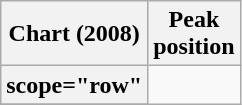<table class="wikitable sortable plainrowheaders">
<tr>
<th>Chart (2008)</th>
<th>Peak<br>position</th>
</tr>
<tr>
<th>scope="row" </th>
</tr>
<tr>
</tr>
</table>
